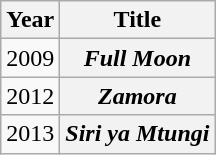<table class="wikitable plainrowheaders sortable">
<tr>
<th scope="col">Year</th>
<th scope="col">Title</th>
</tr>
<tr>
<td>2009</td>
<th scope="row"><em>Full Moon</em></th>
</tr>
<tr>
<td>2012</td>
<th scope="row"><em>Zamora</em></th>
</tr>
<tr>
<td>2013</td>
<th scope="row"><em>Siri ya Mtungi</em></th>
</tr>
</table>
